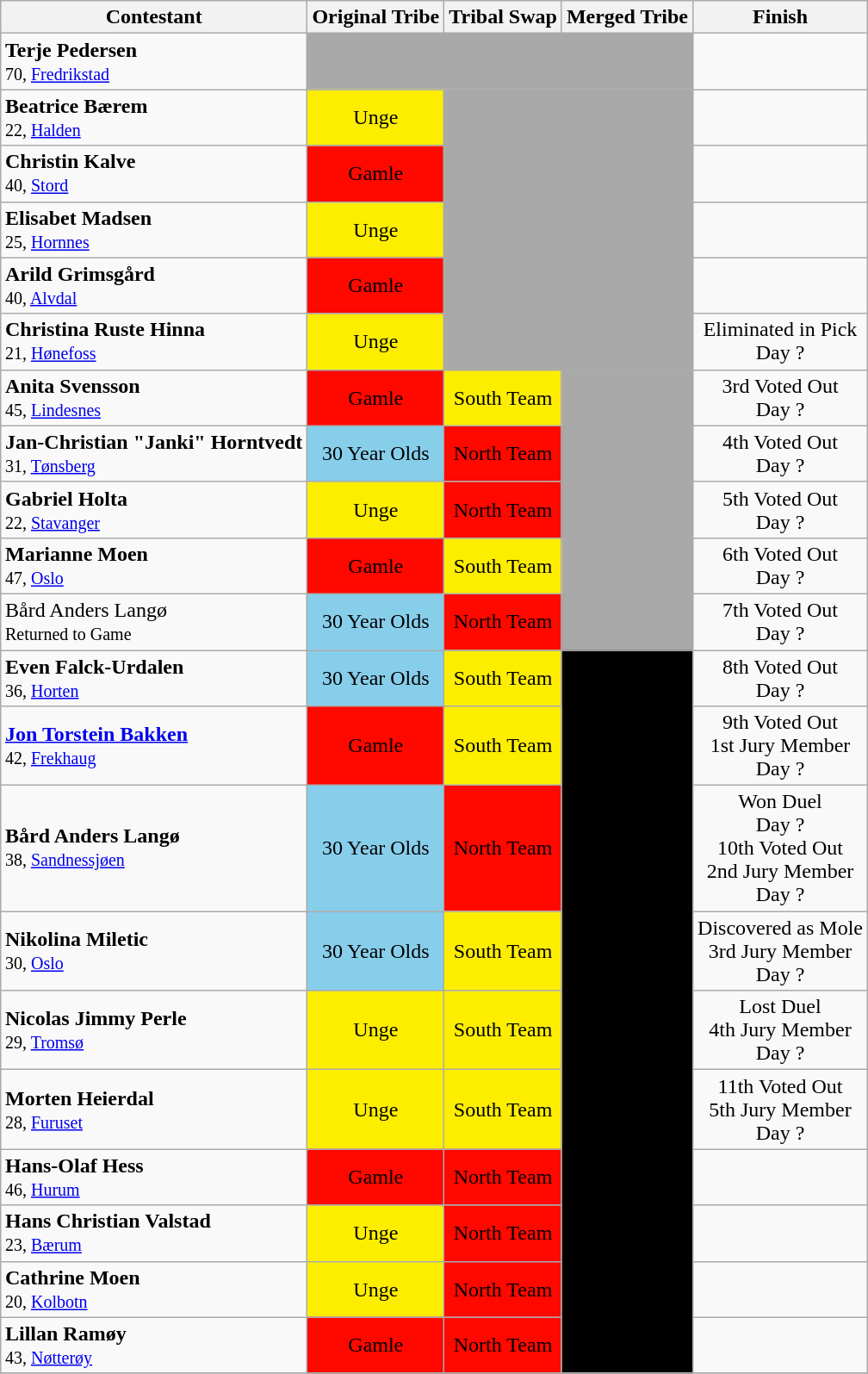<table class="wikitable sortable" style="margin:auto; text-align:center">
<tr>
<th>Contestant</th>
<th>Original Tribe</th>
<th>Tribal Swap</th>
<th>Merged Tribe</th>
<th>Finish</th>
</tr>
<tr>
<td align="left"><strong>Terje Pedersen</strong><br><small>70, <a href='#'>Fredrikstad</a></small></td>
<td bgcolor="darkgray" colspan=3></td>
<td></td>
</tr>
<tr>
<td align="left"><strong>Beatrice Bærem</strong><br><small>22, <a href='#'>Halden</a></small></td>
<td bgcolor="#FDEE00" align=center>Unge</td>
<td bgcolor="darkgray" colspan=2 rowspan=5></td>
<td></td>
</tr>
<tr>
<td align="left"><strong>Christin Kalve</strong><br><small>40, <a href='#'>Stord</a></small></td>
<td bgcolor="#FF0800" align=center>Gamle</td>
<td></td>
</tr>
<tr>
<td align="left"><strong>Elisabet Madsen</strong><br><small>25, <a href='#'>Hornnes</a></small></td>
<td bgcolor="#FDEE00" align=center>Unge</td>
<td></td>
</tr>
<tr>
<td align="left"><strong>Arild Grimsgård</strong><br><small>40, <a href='#'>Alvdal</a></small></td>
<td bgcolor="#FF0800" align=center>Gamle</td>
<td></td>
</tr>
<tr>
<td align="left"><strong>Christina Ruste Hinna</strong><br><small>21, <a href='#'>Hønefoss</a></small></td>
<td bgcolor="#FDEE00" align=center>Unge</td>
<td>Eliminated in Pick<br>Day ?</td>
</tr>
<tr>
<td align="left"><strong>Anita Svensson</strong><br><small>45, <a href='#'>Lindesnes</a></small></td>
<td bgcolor="#FF0800" align=center>Gamle</td>
<td bgcolor="#FDEE00" align=center>South Team</td>
<td bgcolor="darkgray" rowspan=5></td>
<td>3rd Voted Out<br>Day ?</td>
</tr>
<tr>
<td align="left"><strong>Jan-Christian "Janki" Horntvedt</strong><br><small>31, <a href='#'>Tønsberg</a></small></td>
<td bgcolor="skyblue">30 Year Olds</td>
<td bgcolor="#FF0800" align=center>North Team</td>
<td>4th Voted Out<br>Day ?</td>
</tr>
<tr>
<td align="left"><strong>Gabriel Holta</strong><br><small>22, <a href='#'>Stavanger</a></small></td>
<td bgcolor="#FDEE00" align=center>Unge</td>
<td bgcolor="#FF0800" align=center>North Team</td>
<td>5th Voted Out<br>Day ?</td>
</tr>
<tr>
<td align="left"><strong>Marianne Moen</strong><br><small>47, <a href='#'>Oslo</a></small></td>
<td bgcolor="#FF0800" align=center>Gamle</td>
<td bgcolor="#FDEE00" align=center>South Team</td>
<td>6th Voted Out<br>Day ?</td>
</tr>
<tr>
<td align="left">Bård Anders Langø<br><small>Returned to Game</small></td>
<td bgcolor="skyblue" align=center>30 Year Olds</td>
<td bgcolor="#FF0800" alighn="center">North Team</td>
<td>7th Voted Out<br>Day ?</td>
</tr>
<tr>
<td align="left"><strong>Even Falck-Urdalen</strong><br><small>36, <a href='#'>Horten</a></small></td>
<td bgcolor="skyblue">30 Year Olds</td>
<td bgcolor="#FDEE00" align=center>South Team</td>
<td rowspan=10 bgcolor="black"><span>Robinson</span></td>
<td> 8th Voted Out<br>Day ?</td>
</tr>
<tr>
<td align="left"><strong><a href='#'>Jon Torstein Bakken</a></strong><br><small>42, <a href='#'>Frekhaug</a></small></td>
<td bgcolor="#FF0800" align=center>Gamle</td>
<td bgcolor="#FDEE00" align=center>South Team</td>
<td>9th Voted Out<br>1st Jury Member<br>Day ?</td>
</tr>
<tr>
<td align="left"><strong>Bård Anders Langø</strong><br><small>38, <a href='#'>Sandnessjøen</a></small></td>
<td bgcolor="skyblue" align=center>30 Year Olds</td>
<td bgcolor="#FF0800" alighn="center">North Team</td>
<td>Won Duel<br>Day ?<br>10th Voted Out<br>2nd Jury Member<br>Day ?</td>
</tr>
<tr>
<td align="left"><strong>Nikolina Miletic</strong><br><small>30, <a href='#'>Oslo</a></small></td>
<td bgcolor="skyblue">30 Year Olds</td>
<td bgcolor="#FDEE00" align=center>South Team</td>
<td>Discovered as Mole<br>3rd Jury Member<br>Day ?</td>
</tr>
<tr>
<td align="left"><strong>Nicolas Jimmy Perle</strong><br><small>29, <a href='#'>Tromsø</a></small></td>
<td bgcolor="#FDEE00">Unge</td>
<td bgcolor="#FDEE00" align=center>South Team</td>
<td>Lost Duel<br>4th Jury Member<br>Day ?</td>
</tr>
<tr>
<td align="left"><strong>Morten Heierdal</strong><br><small>28, <a href='#'>Furuset</a></small></td>
<td bgcolor="#FDEE00">Unge</td>
<td bgcolor="#FDEE00" align=center>South Team</td>
<td>11th Voted Out<br>5th Jury Member<br>Day ?</td>
</tr>
<tr>
<td align="left"><strong>Hans-Olaf Hess</strong><br><small>46, <a href='#'>Hurum</a></small></td>
<td bgcolor="#FF0800">Gamle</td>
<td bgcolor="#FF0800" align=center>North Team</td>
<td></td>
</tr>
<tr>
<td align="left"><strong>Hans Christian Valstad</strong><br><small>23, <a href='#'>Bærum</a></small></td>
<td bgcolor="#FDEE00">Unge</td>
<td bgcolor="#FF0800" align=center>North Team</td>
<td></td>
</tr>
<tr>
<td align="left"><strong>Cathrine Moen</strong><br><small>20, <a href='#'>Kolbotn</a></small></td>
<td bgcolor="#FDEE00">Unge</td>
<td bgcolor="#FF0800" align=center>North Team</td>
<td></td>
</tr>
<tr>
<td align="left"><strong>Lillan Ramøy</strong><br><small>43, <a href='#'>Nøtterøy</a></small></td>
<td bgcolor="#FF0800">Gamle</td>
<td bgcolor="#FF0800" align=center>North Team</td>
<td></td>
</tr>
<tr>
</tr>
</table>
